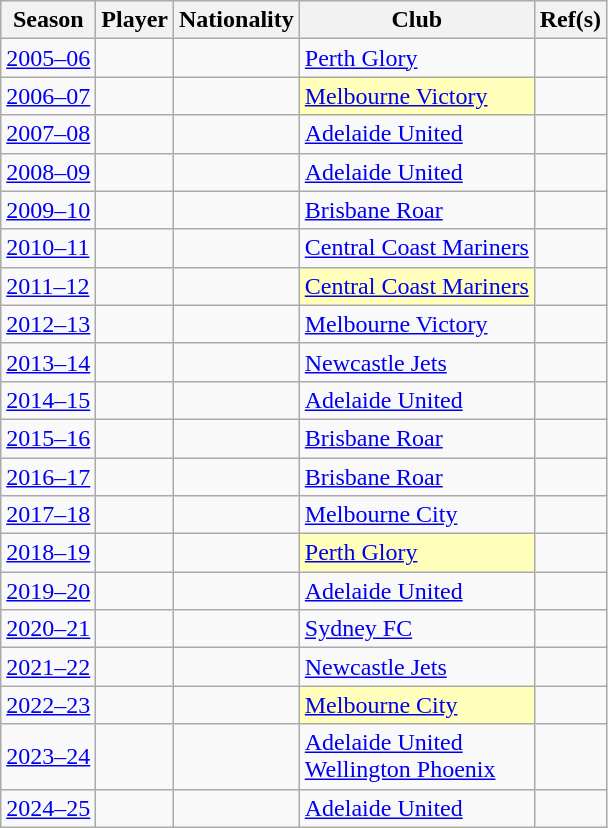<table class="wikitable sortable plainrowheaders">
<tr>
<th scope="col">Season</th>
<th scope="col">Player</th>
<th scope="col">Nationality</th>
<th scope="col">Club</th>
<th scope="col" class="unsortable">Ref(s)</th>
</tr>
<tr>
<td><a href='#'>2005–06</a></td>
<td></td>
<td></td>
<td><a href='#'>Perth Glory</a></td>
<td></td>
</tr>
<tr>
<td><a href='#'>2006–07</a></td>
<td></td>
<td></td>
<td style="background:#ffb"><a href='#'>Melbourne Victory</a></td>
<td></td>
</tr>
<tr>
<td><a href='#'>2007–08</a></td>
<td></td>
<td></td>
<td><a href='#'>Adelaide United</a></td>
<td></td>
</tr>
<tr>
<td><a href='#'>2008–09</a></td>
<td></td>
<td></td>
<td><a href='#'>Adelaide United</a></td>
<td></td>
</tr>
<tr>
<td><a href='#'>2009–10</a></td>
<td></td>
<td></td>
<td><a href='#'>Brisbane Roar</a></td>
<td></td>
</tr>
<tr>
<td><a href='#'>2010–11</a></td>
<td></td>
<td></td>
<td><a href='#'>Central Coast Mariners</a></td>
<td></td>
</tr>
<tr>
<td><a href='#'>2011–12</a></td>
<td> </td>
<td></td>
<td style="background:#ffb"><a href='#'>Central Coast Mariners</a></td>
<td></td>
</tr>
<tr>
<td><a href='#'>2012–13</a></td>
<td></td>
<td></td>
<td><a href='#'>Melbourne Victory</a></td>
<td></td>
</tr>
<tr>
<td><a href='#'>2013–14</a></td>
<td></td>
<td></td>
<td><a href='#'>Newcastle Jets</a></td>
<td></td>
</tr>
<tr>
<td><a href='#'>2014–15</a></td>
<td></td>
<td></td>
<td><a href='#'>Adelaide United</a></td>
<td></td>
</tr>
<tr>
<td><a href='#'>2015–16</a></td>
<td></td>
<td></td>
<td><a href='#'>Brisbane Roar</a></td>
<td></td>
</tr>
<tr>
<td><a href='#'>2016–17</a></td>
<td> </td>
<td></td>
<td><a href='#'>Brisbane Roar</a></td>
<td></td>
</tr>
<tr>
<td><a href='#'>2017–18</a></td>
<td></td>
<td></td>
<td><a href='#'>Melbourne City</a></td>
<td></td>
</tr>
<tr>
<td><a href='#'>2018–19</a></td>
<td></td>
<td></td>
<td style="background:#ffb"><a href='#'>Perth Glory</a></td>
<td></td>
</tr>
<tr>
<td><a href='#'>2019–20</a></td>
<td></td>
<td></td>
<td><a href='#'>Adelaide United</a></td>
<td></td>
</tr>
<tr>
<td><a href='#'>2020–21</a></td>
<td></td>
<td></td>
<td><a href='#'>Sydney FC</a></td>
<td></td>
</tr>
<tr>
<td><a href='#'>2021–22</a></td>
<td></td>
<td></td>
<td><a href='#'>Newcastle Jets</a></td>
<td></td>
</tr>
<tr>
<td><a href='#'>2022–23</a></td>
<td></td>
<td></td>
<td style="background:#ffb"><a href='#'>Melbourne City</a></td>
<td></td>
</tr>
<tr>
<td><a href='#'>2023–24</a></td>
<td> <br></td>
<td> <br></td>
<td><a href='#'>Adelaide United</a> <br><a href='#'>Wellington Phoenix</a></td>
<td></td>
</tr>
<tr>
<td><a href='#'>2024–25</a></td>
<td></td>
<td></td>
<td><a href='#'>Adelaide United</a></td>
<td></td>
</tr>
</table>
